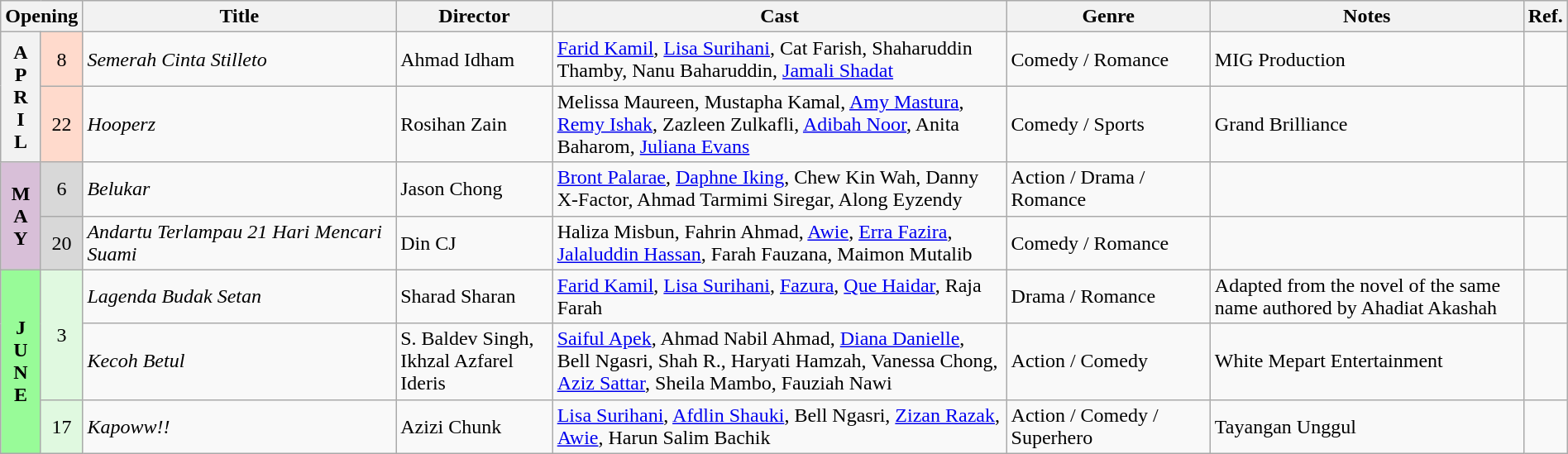<table class="wikitable" width="100%">
<tr>
<th colspan="2">Opening</th>
<th style="width:20%;">Title</th>
<th style="width:10%;">Director</th>
<th>Cast</th>
<th style="width:13%">Genre</th>
<th style="width:20%">Notes</th>
<th>Ref.</th>
</tr>
<tr>
<th rowspan="2">A<br>P<br>R<br>I<br>L</th>
<td rowspan="1" style="text-align:center; background:#ffdacc;">8</td>
<td><em>Semerah Cinta Stilleto</em></td>
<td>Ahmad Idham</td>
<td><a href='#'>Farid Kamil</a>, <a href='#'>Lisa Surihani</a>, Cat Farish, Shaharuddin Thamby, Nanu Baharuddin, <a href='#'>Jamali Shadat</a></td>
<td>Comedy / Romance</td>
<td>MIG Production</td>
<td></td>
</tr>
<tr>
<td rowspan=1 style="text-align:center; background:#ffdacc;">22</td>
<td><em>Hooperz</em></td>
<td>Rosihan Zain</td>
<td>Melissa Maureen, Mustapha Kamal, <a href='#'>Amy Mastura</a>, <a href='#'>Remy Ishak</a>, Zazleen Zulkafli, <a href='#'>Adibah Noor</a>, Anita Baharom, <a href='#'>Juliana Evans</a></td>
<td>Comedy / Sports</td>
<td>Grand Brilliance</td>
<td></td>
</tr>
<tr>
<th rowspan=2 style="text-align:center; background:thistle;">M<br>A<br>Y</th>
<td rowspan=1 style="text-align:center; background:#d8d8d8;">6</td>
<td><em>Belukar</em></td>
<td>Jason Chong</td>
<td><a href='#'>Bront Palarae</a>, <a href='#'>Daphne Iking</a>, Chew Kin Wah, Danny X-Factor, Ahmad Tarmimi Siregar, Along Eyzendy</td>
<td>Action / Drama / Romance</td>
<td></td>
<td></td>
</tr>
<tr>
<td rowspan=1 style="text-align:center; background:#d8d8d8;">20</td>
<td><em>Andartu Terlampau 21 Hari Mencari Suami</em></td>
<td>Din CJ</td>
<td>Haliza Misbun, Fahrin Ahmad, <a href='#'>Awie</a>, <a href='#'>Erra Fazira</a>, <a href='#'>Jalaluddin Hassan</a>, Farah Fauzana, Maimon Mutalib</td>
<td>Comedy / Romance</td>
<td></td>
<td></td>
</tr>
<tr>
<th rowspan=3 style="text-align:center; background:#98fb98;">J<br>U<br>N<br>E</th>
<td rowspan=2 style="text-align:center; background:#e0f9e0;">3</td>
<td><em>Lagenda Budak Setan</em></td>
<td>Sharad Sharan</td>
<td><a href='#'>Farid Kamil</a>, <a href='#'>Lisa Surihani</a>, <a href='#'>Fazura</a>, <a href='#'>Que Haidar</a>, Raja Farah</td>
<td>Drama / Romance</td>
<td>Adapted from the novel of the same name authored by Ahadiat Akashah</td>
<td></td>
</tr>
<tr>
<td><em>Kecoh Betul</em></td>
<td>S. Baldev Singh, Ikhzal Azfarel Ideris</td>
<td><a href='#'>Saiful Apek</a>, Ahmad Nabil Ahmad, <a href='#'>Diana Danielle</a>, Bell Ngasri, Shah R., Haryati Hamzah, Vanessa Chong, <a href='#'>Aziz Sattar</a>, Sheila Mambo, Fauziah Nawi</td>
<td>Action / Comedy</td>
<td>White Mepart Entertainment</td>
<td></td>
</tr>
<tr>
<td rowspan=1 style="text-align:center; background:#e0f9e0;">17</td>
<td><em>Kapoww!!</em></td>
<td>Azizi Chunk</td>
<td><a href='#'>Lisa Surihani</a>, <a href='#'>Afdlin Shauki</a>, Bell Ngasri, <a href='#'>Zizan Razak</a>, <a href='#'>Awie</a>, Harun Salim Bachik</td>
<td>Action / Comedy / Superhero</td>
<td>Tayangan Unggul</td>
<td></td>
</tr>
</table>
